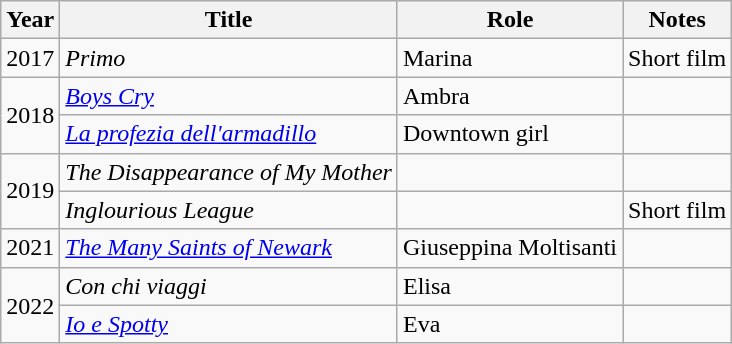<table class="wikitable sortable">
<tr>
<th>Year</th>
<th>Title</th>
<th>Role</th>
<th class="unsortable">Notes</th>
</tr>
<tr>
<td>2017</td>
<td><em>Primo</em></td>
<td>Marina</td>
<td>Short film</td>
</tr>
<tr>
<td rowspan="2">2018</td>
<td><em><a href='#'>Boys Cry</a></em></td>
<td>Ambra</td>
<td></td>
</tr>
<tr>
<td><em><a href='#'>La profezia dell'armadillo</a></em></td>
<td>Downtown girl</td>
<td></td>
</tr>
<tr>
<td rowspan="2">2019</td>
<td><em>The Disappearance of My Mother</em></td>
<td></td>
<td></td>
</tr>
<tr>
<td><em>Inglourious League</em></td>
<td></td>
<td>Short film</td>
</tr>
<tr>
<td>2021</td>
<td><em><a href='#'>The Many Saints of Newark</a></em></td>
<td>Giuseppina Moltisanti</td>
<td></td>
</tr>
<tr>
<td rowspan="2">2022</td>
<td><em>Con chi viaggi</em></td>
<td>Elisa</td>
<td></td>
</tr>
<tr>
<td><em><a href='#'>Io e Spotty</a></em></td>
<td>Eva</td>
<td></td>
</tr>
</table>
